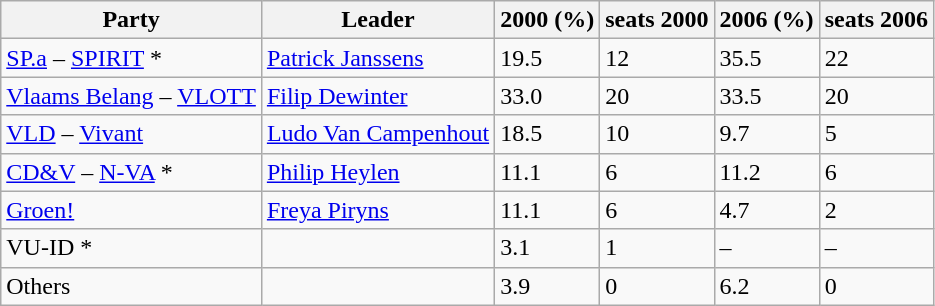<table class="wikitable">
<tr>
<th>Party</th>
<th>Leader</th>
<th>2000 (%)</th>
<th>seats 2000</th>
<th>2006 (%)</th>
<th>seats 2006</th>
</tr>
<tr>
<td><a href='#'>SP.a</a> – <a href='#'>SPIRIT</a> *</td>
<td><a href='#'>Patrick Janssens</a></td>
<td>19.5</td>
<td>12</td>
<td>35.5</td>
<td>22</td>
</tr>
<tr>
<td><a href='#'>Vlaams Belang</a> – <a href='#'>VLOTT</a></td>
<td><a href='#'>Filip Dewinter</a></td>
<td>33.0</td>
<td>20</td>
<td>33.5</td>
<td>20</td>
</tr>
<tr>
<td><a href='#'>VLD</a> – <a href='#'>Vivant</a></td>
<td><a href='#'>Ludo Van Campenhout</a></td>
<td>18.5</td>
<td>10</td>
<td>9.7</td>
<td>5</td>
</tr>
<tr>
<td><a href='#'>CD&V</a> – <a href='#'>N-VA</a> *</td>
<td><a href='#'>Philip Heylen</a></td>
<td>11.1</td>
<td>6</td>
<td>11.2</td>
<td>6</td>
</tr>
<tr>
<td><a href='#'>Groen!</a></td>
<td><a href='#'>Freya Piryns</a></td>
<td>11.1</td>
<td>6</td>
<td>4.7</td>
<td>2</td>
</tr>
<tr>
<td>VU-ID *</td>
<td></td>
<td>3.1</td>
<td>1</td>
<td>–</td>
<td>–</td>
</tr>
<tr>
<td>Others</td>
<td></td>
<td>3.9</td>
<td>0</td>
<td>6.2</td>
<td>0</td>
</tr>
</table>
